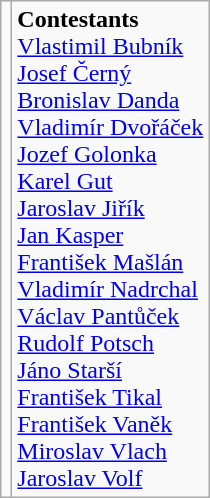<table class="wikitable" style="text-align:center">
<tr>
<td></td>
<td align=left><strong>Contestants</strong><br> <a href='#'>Vlastimil Bubník</a> <br> <a href='#'>Josef Černý</a> <br> <a href='#'>Bronislav Danda</a> <br> <a href='#'>Vladimír Dvořáček</a> <br> <a href='#'>Jozef Golonka</a> <br> <a href='#'>Karel Gut</a> <br> <a href='#'>Jaroslav Jiřík</a> <br> <a href='#'>Jan Kasper</a> <br> <a href='#'>František Mašlán</a> <br> <a href='#'>Vladimír Nadrchal</a> <br> <a href='#'>Václav Pantůček</a> <br> <a href='#'>Rudolf Potsch</a> <br> <a href='#'>Jáno Starší</a> <br> <a href='#'>František Tikal</a> <br> <a href='#'>František Vaněk</a> <br> <a href='#'>Miroslav Vlach</a> <br> <a href='#'>Jaroslav Volf</a></td>
</tr>
</table>
